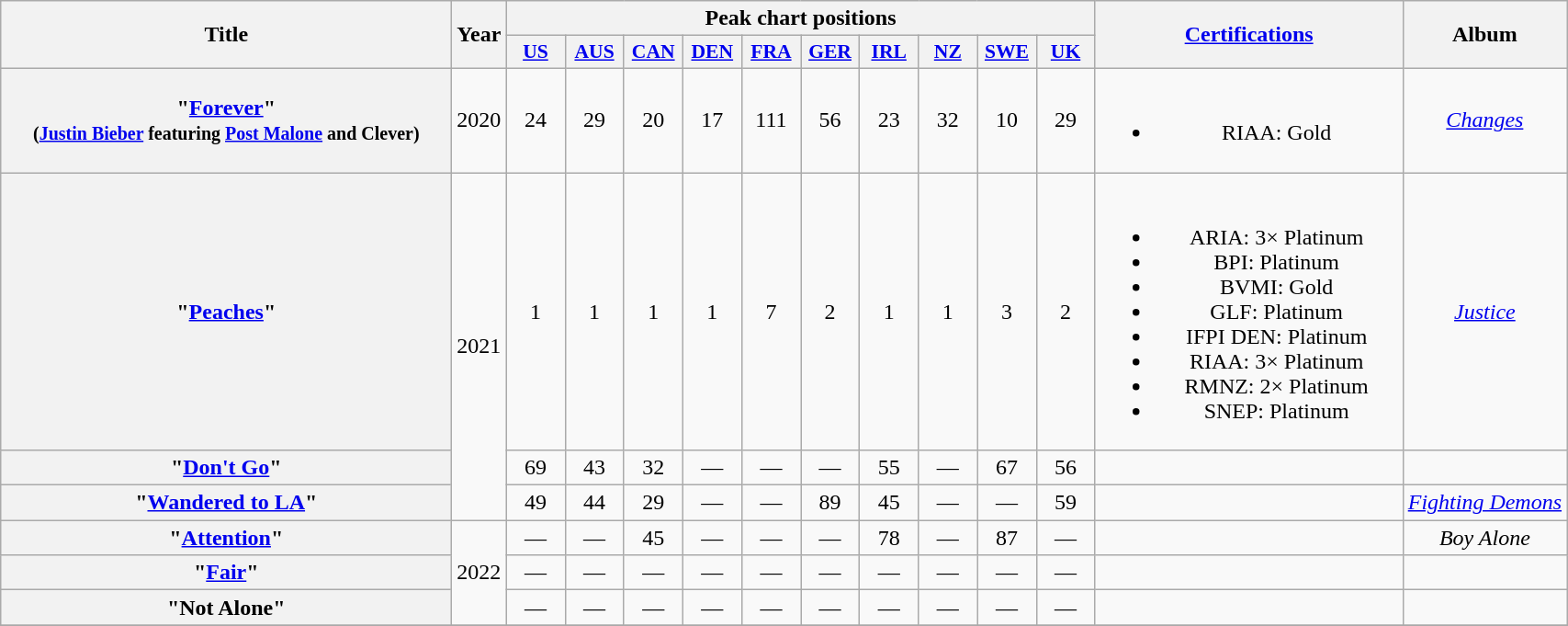<table class="wikitable plainrowheaders" style="text-align:center;">
<tr>
<th scope="col" rowspan="2" style="width:20em;">Title</th>
<th scope="col" rowspan="2" style="width:1em;">Year</th>
<th scope="col" colspan="10">Peak chart positions</th>
<th scope="col" rowspan="2" style="width:13.5em;"><a href='#'>Certifications</a></th>
<th scope="col" rowspan="2">Album</th>
</tr>
<tr>
<th scope="col" style="width:2.5em;font-size:90%;"><a href='#'>US</a></th>
<th scope="col" style="width:2.5em;font-size:90%;"><a href='#'>AUS</a></th>
<th scope="col" style="width:2.5em;font-size:90%;"><a href='#'>CAN</a></th>
<th scope="col" style="width:2.5em;font-size:90%;"><a href='#'>DEN</a></th>
<th scope="col" style="width:2.5em;font-size:90%;"><a href='#'>FRA</a></th>
<th scope="col" style="width:2.5em;font-size:90%;"><a href='#'>GER</a></th>
<th scope="col" style="width:2.5em;font-size:90%;"><a href='#'>IRL</a></th>
<th scope="col" style="width:2.5em;font-size:90%;"><a href='#'>NZ</a></th>
<th scope="col" style="width:2.5em;font-size:90%;"><a href='#'>SWE</a></th>
<th scope="col" style="width:2.5em;font-size:90%;"><a href='#'>UK</a></th>
</tr>
<tr>
<th scope="row">"<a href='#'>Forever</a>"<br><small>(<a href='#'>Justin Bieber</a> featuring <a href='#'>Post Malone</a> and Clever)</small></th>
<td>2020</td>
<td>24</td>
<td>29</td>
<td>20</td>
<td>17</td>
<td>111</td>
<td>56</td>
<td>23</td>
<td>32</td>
<td>10</td>
<td>29</td>
<td><br><ul><li>RIAA: Gold</li></ul></td>
<td><em><a href='#'>Changes</a></em></td>
</tr>
<tr>
<th scope="row">"<a href='#'>Peaches</a>"<br></th>
<td rowspan="3">2021</td>
<td>1</td>
<td>1</td>
<td>1</td>
<td>1</td>
<td>7</td>
<td>2</td>
<td>1</td>
<td>1</td>
<td>3</td>
<td>2</td>
<td><br><ul><li>ARIA: 3× Platinum</li><li>BPI: Platinum</li><li>BVMI: Gold</li><li>GLF: Platinum</li><li>IFPI DEN: Platinum</li><li>RIAA: 3× Platinum</li><li>RMNZ: 2× Platinum</li><li>SNEP: Platinum</li></ul></td>
<td><em><a href='#'>Justice</a></em></td>
</tr>
<tr>
<th scope="row">"<a href='#'>Don't Go</a>"<br></th>
<td>69</td>
<td>43</td>
<td>32</td>
<td>—</td>
<td>—</td>
<td>—</td>
<td>55</td>
<td>—</td>
<td>67</td>
<td>56</td>
<td></td>
<td></td>
</tr>
<tr>
<th scope="row">"<a href='#'>Wandered to LA</a>"<br></th>
<td>49</td>
<td>44</td>
<td>29</td>
<td>—</td>
<td>—</td>
<td>89</td>
<td>45</td>
<td>—</td>
<td>—</td>
<td>59</td>
<td></td>
<td><em><a href='#'>Fighting Demons</a></em></td>
</tr>
<tr>
<th scope="row">"<a href='#'>Attention</a>"<br></th>
<td rowspan="3">2022</td>
<td>—</td>
<td>—</td>
<td>45</td>
<td>—</td>
<td>—</td>
<td>—</td>
<td>78</td>
<td>—</td>
<td>87</td>
<td>—</td>
<td></td>
<td><em>Boy Alone</em></td>
</tr>
<tr>
<th scope="row">"<a href='#'>Fair</a>"<br></th>
<td>—</td>
<td>—</td>
<td>—</td>
<td>—</td>
<td>—</td>
<td>—</td>
<td>—</td>
<td>—</td>
<td>—</td>
<td>—</td>
<td></td>
<td></td>
</tr>
<tr>
<th scope="row">"Not Alone"<br></th>
<td>—</td>
<td>—</td>
<td>—</td>
<td>—</td>
<td>—</td>
<td>—</td>
<td>—</td>
<td>—</td>
<td>—</td>
<td>—</td>
<td></td>
<td></td>
</tr>
<tr>
</tr>
</table>
